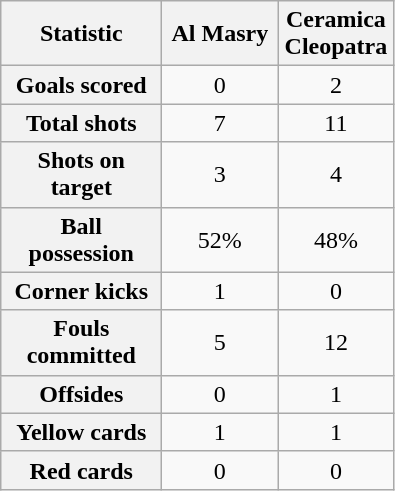<table class="wikitable plainrowheaders" style="text-align:center">
<tr>
<th scope="col" style="width:100px">Statistic</th>
<th scope="col" style="width:70px">Al Masry</th>
<th scope="col" style="width:70px">Ceramica Cleopatra</th>
</tr>
<tr>
<th scope=row>Goals scored</th>
<td>0</td>
<td>2</td>
</tr>
<tr>
<th scope=row>Total shots</th>
<td>7</td>
<td>11</td>
</tr>
<tr>
<th scope=row>Shots on target</th>
<td>3</td>
<td>4</td>
</tr>
<tr>
<th scope=row>Ball possession</th>
<td>52%</td>
<td>48%</td>
</tr>
<tr>
<th scope=row>Corner kicks</th>
<td>1</td>
<td>0</td>
</tr>
<tr>
<th scope=row>Fouls committed</th>
<td>5</td>
<td>12</td>
</tr>
<tr>
<th scope=row>Offsides</th>
<td>0</td>
<td>1</td>
</tr>
<tr>
<th scope=row>Yellow cards</th>
<td>1</td>
<td>1</td>
</tr>
<tr>
<th scope=row>Red cards</th>
<td>0</td>
<td>0</td>
</tr>
</table>
